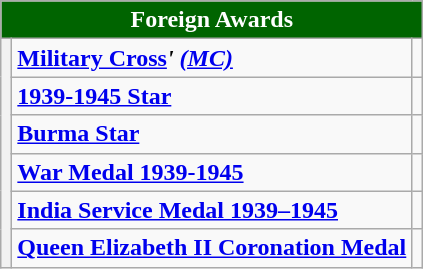<table class="wikitable">
<tr>
<th colspan="3" style="background:#006400; color:#FFFFFF; text-align:center"><strong>Foreign Awards</strong></th>
</tr>
<tr>
<th rowspan="6"><strong></strong></th>
<td><strong><a href='#'>Military Cross</a><strong><em>'</strong> <a href='#'><strong>(MC)</strong></a></td>
<td></td>
</tr>
<tr>
<td><strong><a href='#'>1939-1945 Star</a></strong></td>
<td></td>
</tr>
<tr>
<td><strong><a href='#'>Burma Star</a></strong></td>
<td></td>
</tr>
<tr>
<td><strong><a href='#'>War Medal 1939-1945</a></strong></td>
<td></td>
</tr>
<tr>
<td><a href='#'><strong>India Service Medal 1939–1945</strong></a></td>
<td></td>
</tr>
<tr>
<td><strong><a href='#'>Queen Elizabeth II Coronation Medal</a></strong></td>
<td></td>
</tr>
</table>
